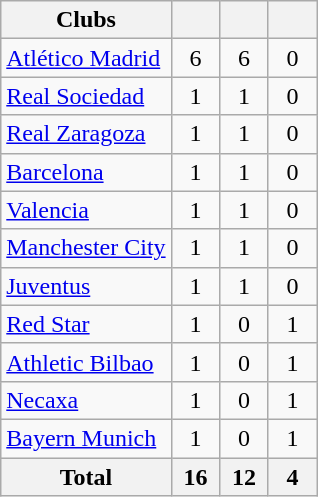<table class="wikitable" style="text-align:center">
<tr>
<th>Clubs</th>
<th width=25></th>
<th width=25></th>
<th width=25></th>
</tr>
<tr>
<td align=left><a href='#'>Atlético Madrid</a></td>
<td>6</td>
<td>6</td>
<td>0</td>
</tr>
<tr>
<td align=left><a href='#'>Real Sociedad</a></td>
<td>1</td>
<td>1</td>
<td>0</td>
</tr>
<tr>
<td align=left><a href='#'>Real Zaragoza</a></td>
<td>1</td>
<td>1</td>
<td>0</td>
</tr>
<tr>
<td align=left><a href='#'>Barcelona</a></td>
<td>1</td>
<td>1</td>
<td>0</td>
</tr>
<tr>
<td align=left><a href='#'>Valencia</a></td>
<td>1</td>
<td>1</td>
<td>0</td>
</tr>
<tr>
<td align=left><a href='#'>Manchester City</a></td>
<td>1</td>
<td>1</td>
<td>0</td>
</tr>
<tr>
<td align=left><a href='#'>Juventus</a></td>
<td>1</td>
<td>1</td>
<td>0</td>
</tr>
<tr>
<td align=left><a href='#'>Red Star</a></td>
<td>1</td>
<td>0</td>
<td>1</td>
</tr>
<tr>
<td align=left><a href='#'>Athletic Bilbao</a></td>
<td>1</td>
<td>0</td>
<td>1</td>
</tr>
<tr>
<td align=left><a href='#'>Necaxa</a></td>
<td>1</td>
<td>0</td>
<td>1</td>
</tr>
<tr>
<td align=left><a href='#'>Bayern Munich</a></td>
<td>1</td>
<td>0</td>
<td>1</td>
</tr>
<tr>
<th align=left>Total</th>
<th>16</th>
<th>12</th>
<th>4</th>
</tr>
</table>
